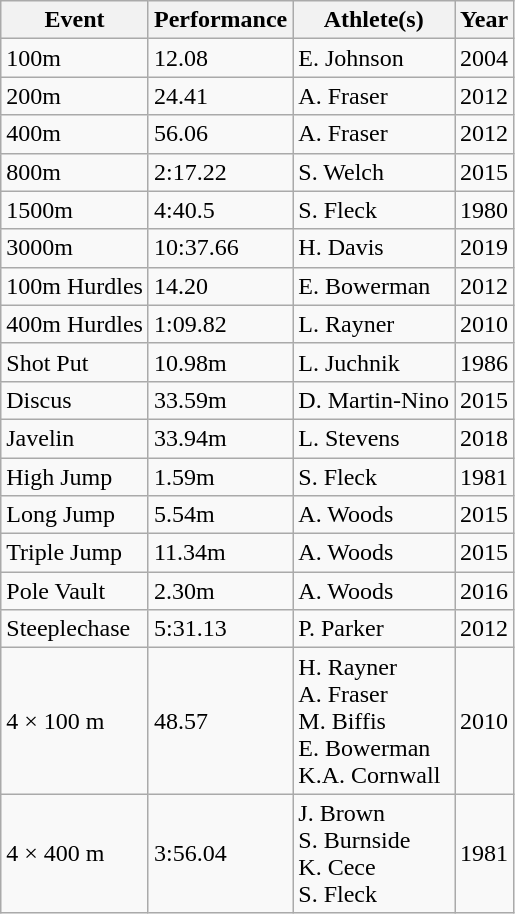<table class="wikitable">
<tr>
<th>Event</th>
<th>Performance</th>
<th>Athlete(s)</th>
<th>Year</th>
</tr>
<tr>
<td>100m</td>
<td>12.08</td>
<td>E. Johnson</td>
<td>2004</td>
</tr>
<tr>
<td>200m</td>
<td>24.41</td>
<td>A. Fraser</td>
<td>2012</td>
</tr>
<tr>
<td>400m</td>
<td>56.06</td>
<td>A. Fraser</td>
<td>2012</td>
</tr>
<tr>
<td>800m</td>
<td>2:17.22</td>
<td>S. Welch</td>
<td>2015</td>
</tr>
<tr>
<td>1500m</td>
<td>4:40.5</td>
<td>S. Fleck</td>
<td>1980</td>
</tr>
<tr>
<td>3000m</td>
<td>10:37.66</td>
<td>H. Davis</td>
<td>2019</td>
</tr>
<tr>
<td>100m Hurdles</td>
<td>14.20</td>
<td>E. Bowerman</td>
<td>2012</td>
</tr>
<tr>
<td>400m Hurdles</td>
<td>1:09.82</td>
<td>L. Rayner</td>
<td>2010</td>
</tr>
<tr>
<td>Shot Put</td>
<td>10.98m</td>
<td>L. Juchnik</td>
<td>1986</td>
</tr>
<tr>
<td>Discus</td>
<td>33.59m</td>
<td>D. Martin-Nino</td>
<td>2015</td>
</tr>
<tr>
<td>Javelin</td>
<td>33.94m</td>
<td>L. Stevens</td>
<td>2018</td>
</tr>
<tr>
<td>High Jump</td>
<td>1.59m</td>
<td>S. Fleck</td>
<td>1981</td>
</tr>
<tr>
<td>Long Jump</td>
<td>5.54m</td>
<td>A. Woods</td>
<td>2015</td>
</tr>
<tr>
<td>Triple Jump</td>
<td>11.34m</td>
<td>A. Woods</td>
<td>2015</td>
</tr>
<tr>
<td>Pole Vault</td>
<td>2.30m</td>
<td>A. Woods</td>
<td>2016</td>
</tr>
<tr>
<td>Steeplechase</td>
<td>5:31.13</td>
<td>P. Parker</td>
<td>2012</td>
</tr>
<tr>
<td>4 × 100 m</td>
<td>48.57</td>
<td>H. Rayner<br>A. Fraser<br>M. Biffis<br>E. Bowerman<br>K.A. Cornwall</td>
<td>2010</td>
</tr>
<tr>
<td>4 × 400 m</td>
<td>3:56.04</td>
<td>J. Brown<br>S. Burnside<br>K. Cece<br>S. Fleck</td>
<td>1981</td>
</tr>
</table>
